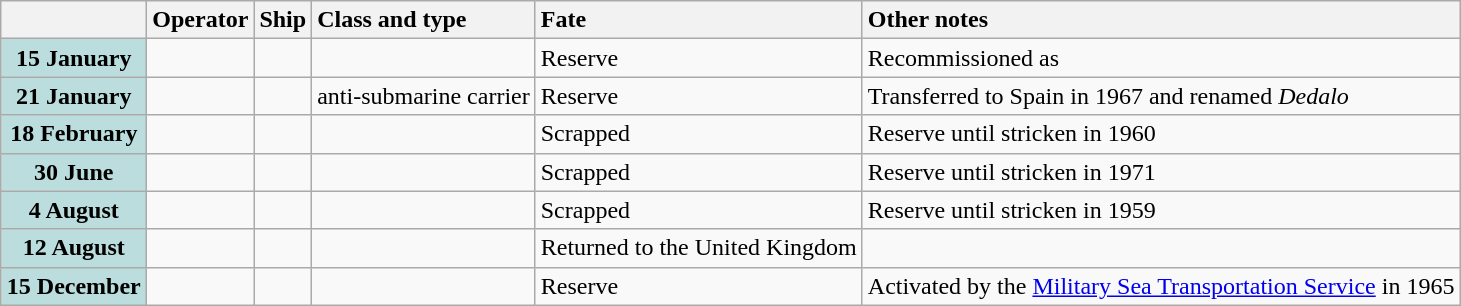<table class="wikitable">
<tr>
<th width="90"></th>
<th style="text-align: left;">Operator</th>
<th style="text-align: left;">Ship</th>
<th style="text-align: left;">Class and type</th>
<th style="text-align: left;">Fate</th>
<th style="text-align: left;">Other notes</th>
</tr>
<tr>
<th style="background: #bbdddd;">15 January</th>
<td></td>
<td><strong></strong></td>
<td></td>
<td>Reserve</td>
<td>Recommissioned as </td>
</tr>
<tr>
<th style="background: #bbdddd;">21 January</th>
<td></td>
<td><strong></strong></td>
<td> anti-submarine carrier</td>
<td>Reserve</td>
<td>Transferred to Spain in 1967 and renamed <em>Dedalo</em></td>
</tr>
<tr>
<th style="background: #bbdddd;">18 February</th>
<td></td>
<td><strong></strong></td>
<td></td>
<td>Scrapped</td>
<td>Reserve until stricken in 1960</td>
</tr>
<tr>
<th style="background: #bbdddd;">30 June</th>
<td></td>
<td><strong></strong></td>
<td></td>
<td>Scrapped</td>
<td>Reserve until stricken in 1971</td>
</tr>
<tr>
<th style="background: #bbdddd;">4 August</th>
<td></td>
<td><strong></strong></td>
<td></td>
<td>Scrapped</td>
<td>Reserve until stricken in 1959</td>
</tr>
<tr>
<th style="background: #bbdddd;">12 August</th>
<td></td>
<td><strong></strong></td>
<td></td>
<td>Returned to the United Kingdom</td>
<td></td>
</tr>
<tr>
<th style="background: #bbdddd;">15 December</th>
<td></td>
<td><strong></strong></td>
<td></td>
<td>Reserve</td>
<td>Activated by the <a href='#'>Military Sea Transportation Service</a> in 1965</td>
</tr>
</table>
